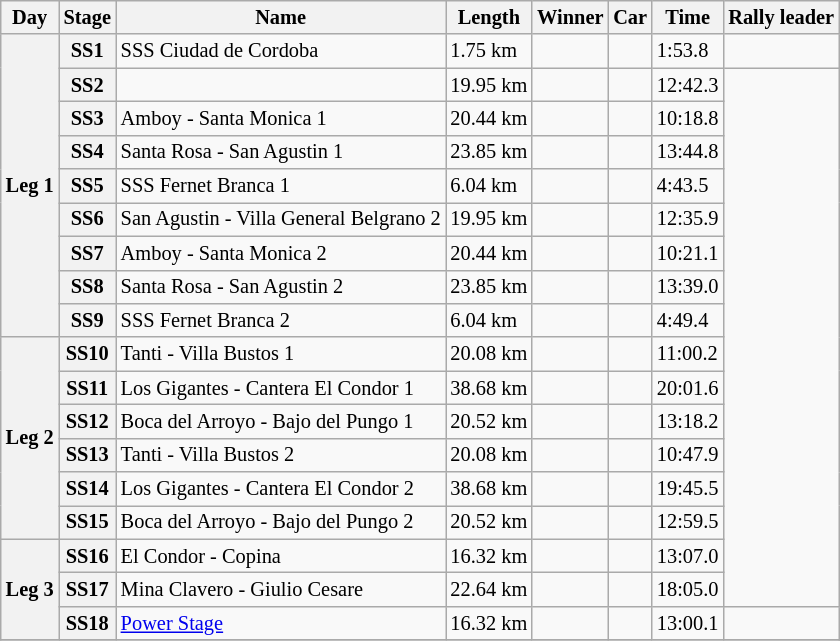<table class="wikitable plainrowheaders sortable" style="font-size: 85%">
<tr>
<th>Day</th>
<th>Stage</th>
<th>Name</th>
<th>Length</th>
<th>Winner</th>
<th>Car</th>
<th>Time</th>
<th>Rally leader</th>
</tr>
<tr>
<th rowspan="9">Leg 1</th>
<th>SS1</th>
<td>SSS Ciudad de Cordoba</td>
<td>1.75 km</td>
<td></td>
<td></td>
<td>1:53.8</td>
<td></td>
</tr>
<tr>
<th>SS2</th>
<td></td>
<td>19.95 km</td>
<td></td>
<td></td>
<td>12:42.3</td>
<td rowspan="16"></td>
</tr>
<tr>
<th>SS3</th>
<td>Amboy - Santa Monica 1</td>
<td>20.44 km</td>
<td></td>
<td></td>
<td>10:18.8</td>
</tr>
<tr>
<th>SS4</th>
<td>Santa Rosa - San Agustin 1</td>
<td>23.85 km</td>
<td></td>
<td></td>
<td>13:44.8</td>
</tr>
<tr>
<th>SS5</th>
<td>SSS Fernet Branca 1</td>
<td>6.04 km</td>
<td></td>
<td></td>
<td>4:43.5</td>
</tr>
<tr>
<th>SS6</th>
<td>San Agustin - Villa General Belgrano 2</td>
<td>19.95 km</td>
<td></td>
<td></td>
<td>12:35.9</td>
</tr>
<tr>
<th>SS7</th>
<td>Amboy - Santa Monica 2</td>
<td>20.44 km</td>
<td><br></td>
<td><br></td>
<td>10:21.1</td>
</tr>
<tr>
<th>SS8</th>
<td>Santa Rosa - San Agustin 2</td>
<td>23.85 km</td>
<td></td>
<td></td>
<td>13:39.0</td>
</tr>
<tr>
<th>SS9</th>
<td>SSS Fernet Branca 2</td>
<td>6.04 km</td>
<td></td>
<td></td>
<td>4:49.4</td>
</tr>
<tr>
<th rowspan="6">Leg 2</th>
<th>SS10</th>
<td>Tanti - Villa Bustos 1</td>
<td>20.08 km</td>
<td></td>
<td></td>
<td>11:00.2</td>
</tr>
<tr>
<th>SS11</th>
<td>Los Gigantes - Cantera El Condor 1</td>
<td>38.68 km</td>
<td></td>
<td></td>
<td>20:01.6</td>
</tr>
<tr>
<th>SS12</th>
<td>Boca del Arroyo - Bajo del Pungo 1</td>
<td>20.52 km</td>
<td></td>
<td></td>
<td>13:18.2</td>
</tr>
<tr>
<th>SS13</th>
<td>Tanti - Villa Bustos 2</td>
<td>20.08 km</td>
<td></td>
<td></td>
<td>10:47.9</td>
</tr>
<tr>
<th>SS14</th>
<td>Los Gigantes - Cantera El Condor 2</td>
<td>38.68 km</td>
<td><br></td>
<td><br></td>
<td>19:45.5</td>
</tr>
<tr>
<th>SS15</th>
<td>Boca del Arroyo - Bajo del Pungo 2</td>
<td>20.52 km</td>
<td></td>
<td></td>
<td>12:59.5</td>
</tr>
<tr>
<th rowspan="3">Leg 3</th>
<th>SS16</th>
<td>El Condor - Copina</td>
<td>16.32 km</td>
<td></td>
<td></td>
<td>13:07.0</td>
</tr>
<tr>
<th>SS17</th>
<td>Mina Clavero - Giulio Cesare</td>
<td>22.64 km</td>
<td></td>
<td></td>
<td>18:05.0</td>
</tr>
<tr>
<th>SS18</th>
<td><a href='#'>Power Stage</a></td>
<td>16.32 km</td>
<td></td>
<td></td>
<td>13:00.1</td>
<td></td>
</tr>
<tr>
</tr>
</table>
